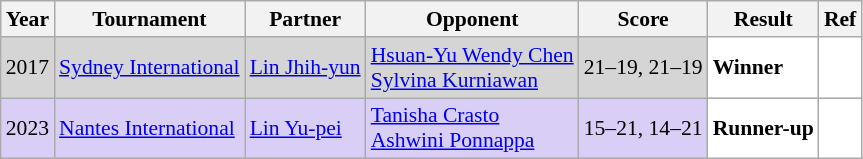<table class="sortable wikitable" style="font-size: 90%;">
<tr>
<th>Year</th>
<th>Tournament</th>
<th>Partner</th>
<th>Opponent</th>
<th>Score</th>
<th>Result</th>
<th>Ref</th>
</tr>
<tr style="background:#D5D5D5">
<td align="center">2017</td>
<td align="left"><a href='#'>Sydney International</a></td>
<td align="left"> <a href='#'>Lin Jhih-yun</a></td>
<td align="left"> <a href='#'>Hsuan-Yu Wendy Chen</a><br> <a href='#'>Sylvina Kurniawan</a></td>
<td align="left">21–19, 21–19</td>
<td style="text-align:left; background:white"> <strong>Winner</strong></td>
<td style="text-align:center; background:white"></td>
</tr>
<tr style="background:#D8CEF6">
<td align="center">2023</td>
<td align="left"><a href='#'>Nantes International</a></td>
<td align="left"> <a href='#'>Lin Yu-pei</a></td>
<td align="left"> <a href='#'>Tanisha Crasto</a><br> <a href='#'>Ashwini Ponnappa</a></td>
<td align="left">15–21, 14–21</td>
<td style="text-align:left; background:white"> <strong>Runner-up</strong></td>
<td style="text-align:center; background:white"></td>
</tr>
</table>
